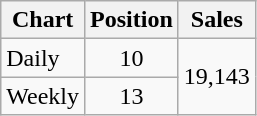<table class="wikitable">
<tr>
<th>Chart</th>
<th>Position</th>
<th>Sales</th>
</tr>
<tr>
<td>Daily</td>
<td align="center">10</td>
<td rowspan="2">19,143</td>
</tr>
<tr>
<td>Weekly</td>
<td align="center">13</td>
</tr>
</table>
